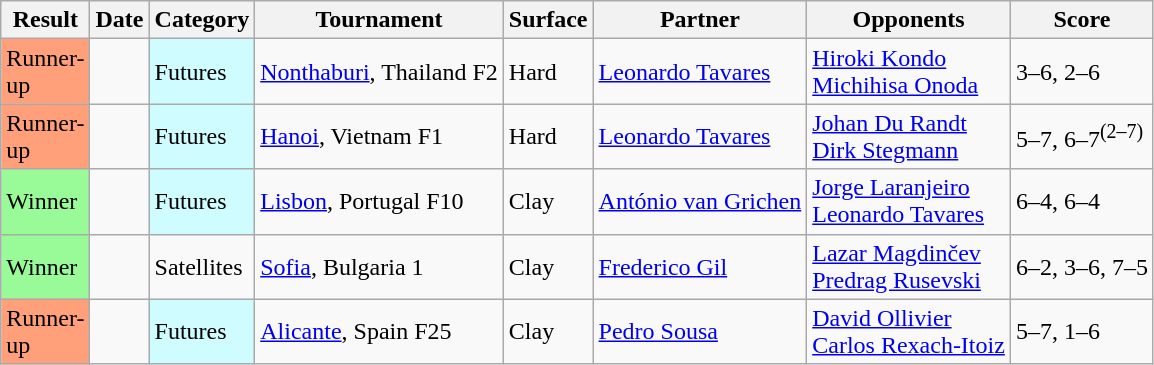<table class="sortable wikitable">
<tr>
<th scope="col" width=40>Result</th>
<th scope="col">Date</th>
<th scope="col">Category</th>
<th scope="col">Tournament</th>
<th scope="col">Surface</th>
<th scope="col">Partner</th>
<th scope="col">Opponents</th>
<th scope="col" class="unsortable">Score</th>
</tr>
<tr>
<td bgcolor=FFA07A>Runner-up</td>
<td></td>
<td style=background:#CFFCFF>Futures</td>
<td><a href='#'>Nonthaburi</a>, Thailand F2</td>
<td>Hard</td>
<td data-sort-value="Tavares, L"> <a href='#'>Leonardo Tavares</a></td>
<td data-sort-value="Onoda, Michihisa"> <a href='#'>Hiroki Kondo</a><br> <a href='#'>Michihisa Onoda</a></td>
<td>3–6, 2–6</td>
</tr>
<tr>
<td bgcolor=FFA07A>Runner-up</td>
<td></td>
<td style=background:#CFFCFF>Futures</td>
<td><a href='#'>Hanoi</a>, Vietnam F1</td>
<td>Hard</td>
<td data-sort-value="Tavares, L"> <a href='#'>Leonardo Tavares</a></td>
<td data-sort-value="Stegmann, Dirk"> <a href='#'>Johan Du Randt</a><br> <a href='#'>Dirk Stegmann</a></td>
<td>5–7, 6–7<sup>(2–7)</sup></td>
</tr>
<tr>
<td bgcolor=98FB98>Winner</td>
<td></td>
<td style=background:#CFFCFF>Futures</td>
<td><a href='#'>Lisbon</a>, Portugal F10</td>
<td>Clay</td>
<td data-sort-value="van Grichen, A"> <a href='#'>António van Grichen</a></td>
<td data-sort-value="Tavares, Leonardo"> <a href='#'>Jorge Laranjeiro</a><br> <a href='#'>Leonardo Tavares</a></td>
<td>6–4, 6–4</td>
</tr>
<tr>
<td bgcolor=98FB98>Winner</td>
<td></td>
<td>Satellites</td>
<td><a href='#'>Sofia</a>, Bulgaria 1</td>
<td>Clay</td>
<td data-sort-value="Gil, F"> <a href='#'>Frederico Gil</a></td>
<td data-sort-value="Rusevski, Predrag"> <a href='#'>Lazar Magdinčev</a><br> <a href='#'>Predrag Rusevski</a></td>
<td>6–2, 3–6, 7–5</td>
</tr>
<tr>
<td bgcolor=FFA07A>Runner-up</td>
<td></td>
<td style=background:#CFFCFF>Futures</td>
<td><a href='#'>Alicante</a>, Spain F25</td>
<td>Clay</td>
<td data-sort-value="Godinho, T"> <a href='#'>Pedro Sousa</a></td>
<td data-sort-value="Rexach-Itoiz, Carlos"> <a href='#'>David Ollivier</a><br> <a href='#'>Carlos Rexach-Itoiz</a></td>
<td>5–7, 1–6</td>
</tr>
</table>
